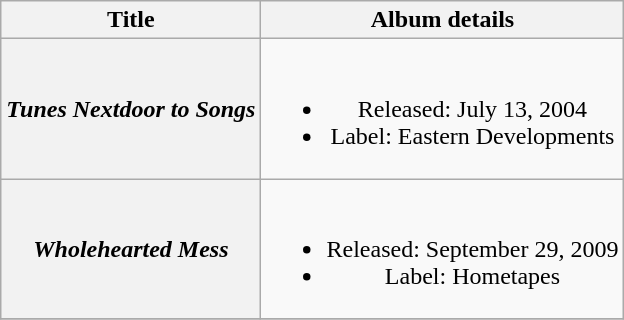<table class="wikitable plainrowheaders" style="text-align:center;">
<tr>
<th scope="col">Title</th>
<th scope="col">Album details</th>
</tr>
<tr>
<th scope="row"><em>Tunes Nextdoor to Songs</em></th>
<td><br><ul><li>Released: July 13, 2004</li><li>Label: Eastern Developments</li></ul></td>
</tr>
<tr>
<th scope="row"><em>Wholehearted Mess </em></th>
<td><br><ul><li>Released: September 29, 2009</li><li>Label: Hometapes</li></ul></td>
</tr>
<tr>
</tr>
</table>
